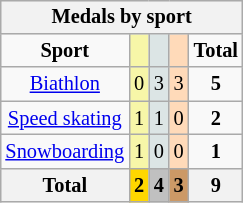<table class="wikitable" style="font-size:85%;float:right;clear:right;">
<tr style="background:#efefef;">
<th colspan=5>Medals by sport</th>
</tr>
<tr align=center>
<td><strong>Sport</strong></td>
<td bgcolor=#f7f6a8></td>
<td bgcolor=#dce5e5></td>
<td bgcolor=#ffdab9></td>
<td><strong>Total</strong></td>
</tr>
<tr align=center>
<td><a href='#'>Biathlon</a></td>
<td style="background:#F7F6A8;">0</td>
<td style="background:#DCE5E5;">3</td>
<td style="background:#FFDAB9;">3</td>
<td><strong>5</strong></td>
</tr>
<tr align=center>
<td><a href='#'>Speed skating</a></td>
<td style="background:#F7F6A8;">1</td>
<td style="background:#DCE5E5;">1</td>
<td style="background:#FFDAB9;">0</td>
<td><strong>2</strong></td>
</tr>
<tr align=center>
<td><a href='#'>Snowboarding</a></td>
<td style="background:#F7F6A8;">1</td>
<td style="background:#DCE5E5;">0</td>
<td style="background:#FFDAB9;">0</td>
<td><strong>1</strong></td>
</tr>
<tr align=center>
<th>Total</th>
<th style="background:gold;">2</th>
<th style="background:silver;">4</th>
<th style="background:#c96;">3</th>
<th>9</th>
</tr>
</table>
